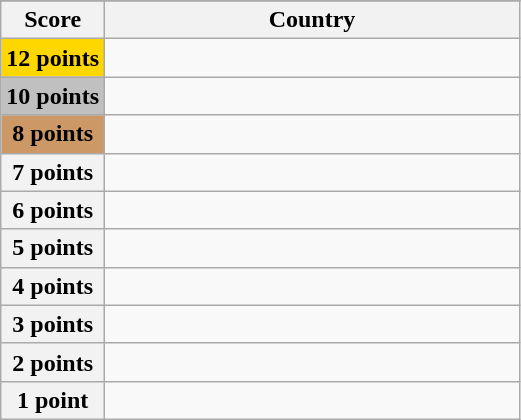<table class="wikitable">
<tr>
</tr>
<tr>
<th scope="col" width="20%">Score</th>
<th scope="col">Country</th>
</tr>
<tr>
<th scope="row" style="background:gold">12 points</th>
<td></td>
</tr>
<tr>
<th scope="row" style="background:silver">10 points</th>
<td></td>
</tr>
<tr>
<th scope="row" style="background:#CC9966">8 points</th>
<td></td>
</tr>
<tr>
<th scope="row">7 points</th>
<td></td>
</tr>
<tr>
<th scope="row">6 points</th>
<td></td>
</tr>
<tr>
<th scope="row">5 points</th>
<td></td>
</tr>
<tr>
<th scope="row">4 points</th>
<td></td>
</tr>
<tr>
<th scope="row">3 points</th>
<td></td>
</tr>
<tr>
<th scope="row">2 points</th>
<td></td>
</tr>
<tr>
<th scope="row">1 point</th>
<td></td>
</tr>
</table>
